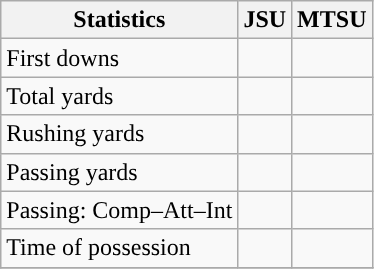<table class="wikitable" style="float: left;">
<tr>
<th>Statistics</th>
<th>JSU</th>
<th>MTSU</th>
</tr>
<tr>
<td>First downs</td>
<td></td>
<td></td>
</tr>
<tr>
<td>Total yards</td>
<td></td>
<td></td>
</tr>
<tr>
<td>Rushing yards</td>
<td></td>
<td></td>
</tr>
<tr>
<td>Passing yards</td>
<td></td>
<td></td>
</tr>
<tr>
<td>Passing: Comp–Att–Int</td>
<td></td>
<td></td>
</tr>
<tr>
<td>Time of possession</td>
<td></td>
<td></td>
</tr>
<tr>
</tr>
</table>
